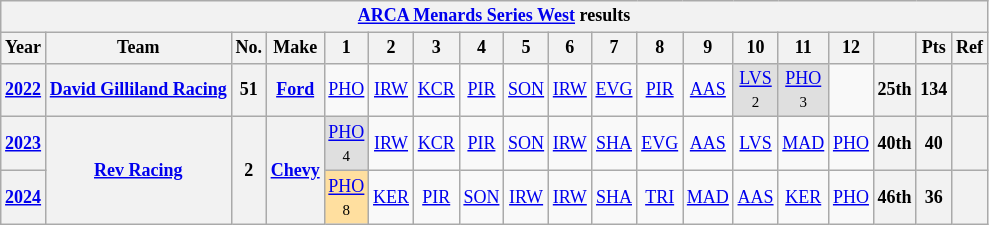<table class="wikitable" style="text-align:center; font-size:75%">
<tr>
<th colspan=19><a href='#'>ARCA Menards Series West</a> results</th>
</tr>
<tr>
<th>Year</th>
<th>Team</th>
<th>No.</th>
<th>Make</th>
<th>1</th>
<th>2</th>
<th>3</th>
<th>4</th>
<th>5</th>
<th>6</th>
<th>7</th>
<th>8</th>
<th>9</th>
<th>10</th>
<th>11</th>
<th>12</th>
<th></th>
<th>Pts</th>
<th>Ref</th>
</tr>
<tr>
<th><a href='#'>2022</a></th>
<th><a href='#'>David Gilliland Racing</a></th>
<th>51</th>
<th><a href='#'>Ford</a></th>
<td><a href='#'>PHO</a></td>
<td><a href='#'>IRW</a></td>
<td><a href='#'>KCR</a></td>
<td><a href='#'>PIR</a></td>
<td><a href='#'>SON</a></td>
<td><a href='#'>IRW</a></td>
<td><a href='#'>EVG</a></td>
<td><a href='#'>PIR</a></td>
<td><a href='#'>AAS</a></td>
<td style="background:#DFDFDF;"><a href='#'>LVS</a><br><small>2</small></td>
<td style="background:#DFDFDF;"><a href='#'>PHO</a><br><small>3</small></td>
<td></td>
<th>25th</th>
<th>134</th>
<th></th>
</tr>
<tr>
<th><a href='#'>2023</a></th>
<th rowspan=2><a href='#'>Rev Racing</a></th>
<th rowspan=2>2</th>
<th rowspan=2><a href='#'>Chevy</a></th>
<td style="background:#DFDFDF;"><a href='#'>PHO</a><br><small>4</small></td>
<td><a href='#'>IRW</a></td>
<td><a href='#'>KCR</a></td>
<td><a href='#'>PIR</a></td>
<td><a href='#'>SON</a></td>
<td><a href='#'>IRW</a></td>
<td><a href='#'>SHA</a></td>
<td><a href='#'>EVG</a></td>
<td><a href='#'>AAS</a></td>
<td><a href='#'>LVS</a></td>
<td><a href='#'>MAD</a></td>
<td><a href='#'>PHO</a></td>
<th>40th</th>
<th>40</th>
<th></th>
</tr>
<tr>
<th><a href='#'>2024</a></th>
<td style="background:#FFDF9F;"><a href='#'>PHO</a><br><small>8</small></td>
<td><a href='#'>KER</a></td>
<td><a href='#'>PIR</a></td>
<td><a href='#'>SON</a></td>
<td><a href='#'>IRW</a></td>
<td><a href='#'>IRW</a></td>
<td><a href='#'>SHA</a></td>
<td><a href='#'>TRI</a></td>
<td><a href='#'>MAD</a></td>
<td><a href='#'>AAS</a></td>
<td><a href='#'>KER</a></td>
<td><a href='#'>PHO</a></td>
<th>46th</th>
<th>36</th>
<th></th>
</tr>
</table>
